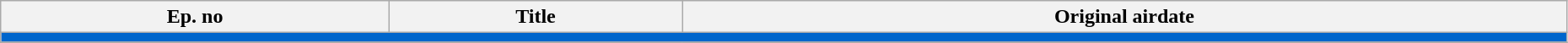<table class="wikitable" border="1" style="width:98%;">
<tr>
<th>Ep. no</th>
<th>Title</th>
<th>Original airdate</th>
</tr>
<tr>
<td colspan=4 bgcolor="#0066CC"></td>
</tr>
<tr>
</tr>
</table>
